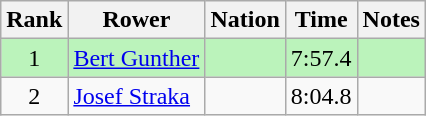<table class="wikitable" style="text-align:center">
<tr>
<th>Rank</th>
<th>Rower</th>
<th>Nation</th>
<th>Time</th>
<th>Notes</th>
</tr>
<tr bgcolor=bbf3bb>
<td>1</td>
<td align=left><a href='#'>Bert Gunther</a></td>
<td align=left></td>
<td>7:57.4</td>
<td></td>
</tr>
<tr>
<td>2</td>
<td align=left><a href='#'>Josef Straka</a></td>
<td align=left></td>
<td>8:04.8</td>
<td></td>
</tr>
</table>
